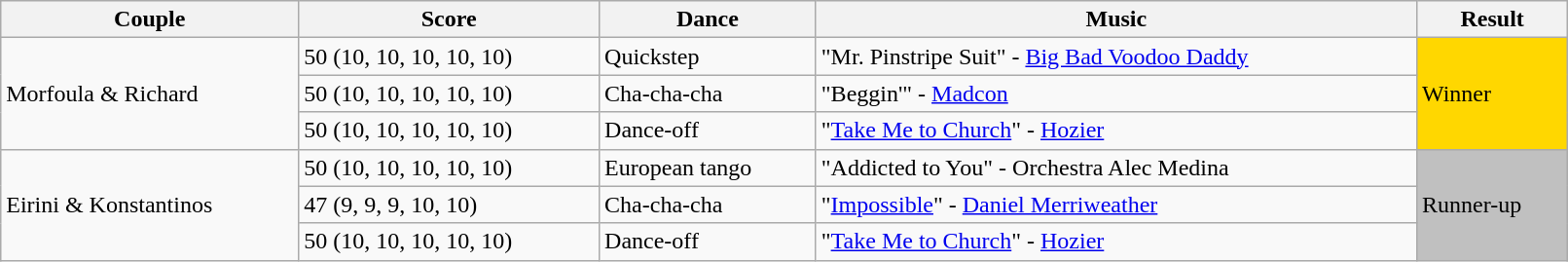<table class="wikitable sortable" style="width:85%;">
<tr>
<th>Couple</th>
<th>Score</th>
<th>Dance</th>
<th>Music</th>
<th>Result</th>
</tr>
<tr>
<td rowspan="3">Morfoula & Richard</td>
<td>50 (10, 10, 10, 10, 10)</td>
<td>Quickstep</td>
<td>"Mr. Pinstripe Suit" - <a href='#'>Big Bad Voodoo Daddy</a></td>
<td style="background:gold;" rowspan="3">Winner</td>
</tr>
<tr>
<td>50 (10, 10, 10, 10, 10)</td>
<td>Cha-cha-cha</td>
<td>"Beggin'" - <a href='#'>Madcon</a></td>
</tr>
<tr>
<td>50 (10, 10, 10, 10, 10)</td>
<td>Dance-off</td>
<td>"<a href='#'>Take Me to Church</a>" - <a href='#'>Hozier</a></td>
</tr>
<tr>
<td rowspan="3">Eirini & Konstantinos</td>
<td>50 (10, 10, 10, 10, 10)</td>
<td>European tango</td>
<td>"Addicted to You" - Orchestra Alec Medina</td>
<td style="background:silver;" rowspan="3">Runner-up</td>
</tr>
<tr>
<td>47 (9, 9, 9, 10, 10)</td>
<td>Cha-cha-cha</td>
<td>"<a href='#'>Impossible</a>" - <a href='#'>Daniel Merriweather</a></td>
</tr>
<tr>
<td>50 (10, 10, 10, 10, 10)</td>
<td>Dance-off</td>
<td>"<a href='#'>Take Me to Church</a>" - <a href='#'>Hozier</a></td>
</tr>
</table>
